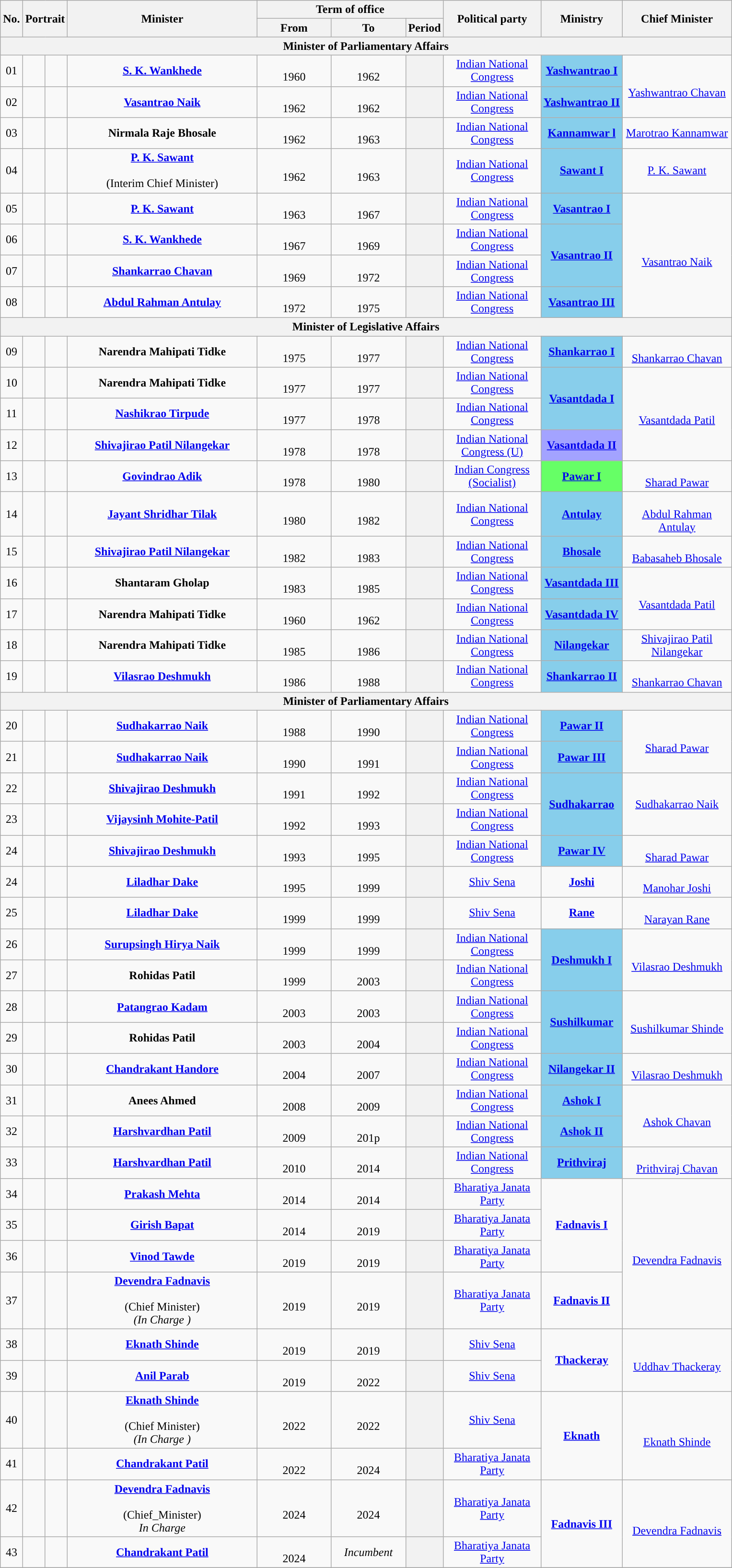<table class="wikitable" style="text-align:center">
<tr>
<th rowspan="2">No.</th>
<th rowspan="2" colspan="2">Portrait</th>
<th rowspan="2" style="width:16em">Minister<br></th>
<th colspan="3">Term of office</th>
<th rowspan="2" style="width:8em">Political party</th>
<th rowspan="2">Ministry</th>
<th rowspan="2" style="width:9em">Chief Minister</th>
</tr>
<tr>
<th style="width:6em">From</th>
<th style="width:6em">To</th>
<th>Period</th>
</tr>
<tr>
<th colspan="10">Minister of Parliamentary Affairs</th>
</tr>
<tr>
<td>01</td>
<td style="color:inherit;background:"></td>
<td></td>
<td><strong><a href='#'>S. K. Wankhede</a></strong><br> </td>
<td><br>1960</td>
<td><br>1962</td>
<th></th>
<td><a href='#'>Indian National Congress</a></td>
<td bgcolor="#87CEEB"><a href='#'><strong>Yashwantrao I</strong></a></td>
<td rowspan="2"> <br><a href='#'>Yashwantrao Chavan</a></td>
</tr>
<tr>
<td>02</td>
<td style="color:inherit;background:"></td>
<td></td>
<td><strong><a href='#'>Vasantrao Naik</a></strong> <br> </td>
<td><br>1962</td>
<td><br>1962</td>
<th></th>
<td><a href='#'>Indian National Congress</a></td>
<td bgcolor="#87CEEB"><a href='#'><strong>Yashwantrao II</strong></a></td>
</tr>
<tr>
<td>03</td>
<td style="color:inherit;background:"></td>
<td></td>
<td><strong>Nirmala Raje Bhosale</strong> <br> </td>
<td><br>1962</td>
<td><br>1963</td>
<th></th>
<td><a href='#'>Indian National Congress</a></td>
<td bgcolor="#87CEEB"><a href='#'><strong>Kannamwar l</strong></a></td>
<td><a href='#'>Marotrao Kannamwar</a></td>
</tr>
<tr>
<td>04</td>
<td style="color:inherit;background:"></td>
<td></td>
<td><strong><a href='#'>P. K. Sawant</a></strong> <br>  <br>(Interim Chief Minister)</td>
<td><br>1962</td>
<td><br>1963</td>
<th></th>
<td><a href='#'>Indian National Congress</a></td>
<td bgcolor="#87CEEB"><a href='#'><strong>Sawant I</strong></a></td>
<td><a href='#'>P. K. Sawant</a></td>
</tr>
<tr>
<td>05</td>
<td style="color:inherit;background:"></td>
<td></td>
<td><strong><a href='#'>P. K. Sawant</a></strong> <br> </td>
<td><br>1963</td>
<td><br>1967</td>
<th></th>
<td><a href='#'>Indian National Congress</a></td>
<td bgcolor="#87CEEB"><a href='#'><strong>Vasantrao I</strong></a></td>
<td rowspan="4"><br><a href='#'>Vasantrao Naik</a></td>
</tr>
<tr>
<td>06</td>
<td style="color:inherit;background:"></td>
<td></td>
<td><strong><a href='#'>S. K. Wankhede</a></strong> <br> </td>
<td><br>1967</td>
<td><br>1969</td>
<th></th>
<td><a href='#'>Indian National Congress</a></td>
<td rowspan="2" bgcolor="#87CEEB"><a href='#'><strong>Vasantrao II</strong></a></td>
</tr>
<tr>
<td>07</td>
<td style="color:inherit;background:"></td>
<td></td>
<td><strong><a href='#'>Shankarrao Chavan</a></strong> <br> </td>
<td><br>1969</td>
<td><br>1972</td>
<th></th>
<td><a href='#'>Indian National Congress</a></td>
</tr>
<tr>
<td>08</td>
<td style="color:inherit;background:"></td>
<td></td>
<td><strong><a href='#'>Abdul Rahman Antulay</a></strong> <br> </td>
<td><br>1972</td>
<td><br>1975</td>
<th></th>
<td><a href='#'>Indian National Congress</a></td>
<td bgcolor="#87CEEB"><a href='#'><strong>Vasantrao III</strong></a></td>
</tr>
<tr>
<th colspan="10">Minister of Legislative Affairs</th>
</tr>
<tr>
<td>09</td>
<td style="color:inherit;background:"></td>
<td></td>
<td><strong>Narendra Mahipati Tidke</strong> <br> </td>
<td><br>1975</td>
<td><br>1977</td>
<th></th>
<td><a href='#'>Indian National Congress</a></td>
<td bgcolor="#87CEEB"><a href='#'><strong>Shankarrao I</strong></a></td>
<td><br><a href='#'>Shankarrao Chavan</a></td>
</tr>
<tr>
<td>10</td>
<td style="color:inherit;background:"></td>
<td></td>
<td><strong>Narendra Mahipati Tidke</strong> <br> </td>
<td><br>1977</td>
<td><br>1977</td>
<th></th>
<td><a href='#'>Indian National Congress</a></td>
<td rowspan="2" bgcolor="#88CEEB"><a href='#'><strong>Vasantdada I</strong></a></td>
<td rowspan="3"><br><a href='#'>Vasantdada Patil</a></td>
</tr>
<tr>
<td>11</td>
<td style="color:inherit;background:"></td>
<td></td>
<td><strong><a href='#'>Nashikrao Tirpude</a></strong> <br> </td>
<td><br>1977</td>
<td><br>1978</td>
<th></th>
<td><a href='#'>Indian National Congress</a></td>
</tr>
<tr>
<td>12</td>
<td style="color:inherit;background:"></td>
<td></td>
<td><strong><a href='#'>Shivajirao Patil Nilangekar</a></strong> <br> </td>
<td><br>1978</td>
<td><br>1978</td>
<th></th>
<td><a href='#'>Indian National Congress (U)</a></td>
<td bgcolor="#A3A3FF"><a href='#'><strong>Vasantdada II</strong></a></td>
</tr>
<tr>
<td>13</td>
<td style="color:inherit;background:"></td>
<td></td>
<td><strong><a href='#'>Govindrao Adik</a></strong> <br> </td>
<td><br>1978</td>
<td><br>1980</td>
<th></th>
<td><a href='#'>Indian Congress (Socialist)</a></td>
<td rowspan="1" bgcolor="#66FF66"><a href='#'><strong>Pawar I</strong></a></td>
<td rowspan="1"><br><a href='#'>Sharad Pawar</a></td>
</tr>
<tr>
<td>14</td>
<td style="color:inherit;background:"></td>
<td></td>
<td><strong><a href='#'>Jayant Shridhar Tilak</a></strong> <br> </td>
<td><br>1980</td>
<td><br>1982</td>
<th></th>
<td><a href='#'>Indian National Congress</a></td>
<td bgcolor="#87CEEB"><a href='#'><strong>Antulay</strong></a></td>
<td rowspan="1"> <br><a href='#'>Abdul Rahman Antulay</a></td>
</tr>
<tr>
<td>15</td>
<td style="color:inherit;background:"></td>
<td></td>
<td><strong><a href='#'>Shivajirao Patil Nilangekar</a></strong> <br> </td>
<td><br>1982</td>
<td><br>1983</td>
<th></th>
<td><a href='#'>Indian National Congress</a></td>
<td bgcolor="#87CEEB"><a href='#'><strong>Bhosale</strong></a></td>
<td rowspan="1"> <br><a href='#'>Babasaheb Bhosale</a></td>
</tr>
<tr>
<td>16</td>
<td style="color:inherit;background:"></td>
<td></td>
<td><strong>Shantaram Gholap</strong> <br> </td>
<td><br>1983</td>
<td><br>1985</td>
<th></th>
<td><a href='#'>Indian National Congress</a></td>
<td bgcolor="#87CEEB"><a href='#'><strong>Vasantdada III</strong></a></td>
<td rowspan="2"><br><a href='#'>Vasantdada Patil</a></td>
</tr>
<tr>
<td>17</td>
<td style="color:inherit;background:"></td>
<td></td>
<td><strong>Narendra Mahipati Tidke</strong> <br> </td>
<td><br>1960</td>
<td><br>1962</td>
<th></th>
<td><a href='#'>Indian National Congress</a></td>
<td bgcolor="#87CEEB"><a href='#'><strong>Vasantdada IV</strong></a></td>
</tr>
<tr>
<td>18</td>
<td style="color:inherit;background:"></td>
<td></td>
<td><strong>Narendra Mahipati Tidke</strong> <br> </td>
<td><br>1985</td>
<td><br>1986</td>
<th></th>
<td><a href='#'>Indian National Congress</a></td>
<td bgcolor="#87CEEB"><a href='#'><strong>Nilangekar</strong></a></td>
<td><a href='#'>Shivajirao Patil Nilangekar</a></td>
</tr>
<tr>
<td>19</td>
<td style="color:inherit;background:"></td>
<td></td>
<td><strong><a href='#'>Vilasrao Deshmukh</a></strong> <br> </td>
<td><br>1986</td>
<td><br>1988</td>
<th></th>
<td><a href='#'>Indian National Congress</a></td>
<td bgcolor="#87CEEB"><a href='#'><strong>Shankarrao II</strong></a></td>
<td rowspan="1"> <br><a href='#'>Shankarrao Chavan</a></td>
</tr>
<tr>
<th colspan="10">Minister of Parliamentary Affairs</th>
</tr>
<tr>
<td>20</td>
<td style="color:inherit;background:"></td>
<td></td>
<td><strong><a href='#'>Sudhakarrao Naik</a></strong><br> </td>
<td><br>1988</td>
<td><br>1990</td>
<th></th>
<td><a href='#'>Indian National Congress</a></td>
<td bgcolor="#87CEEB"><a href='#'><strong>Pawar II</strong></a></td>
<td rowspan="2"> <br><a href='#'>Sharad Pawar</a></td>
</tr>
<tr>
<td>21</td>
<td style="color:inherit;background:"></td>
<td></td>
<td><strong><a href='#'>Sudhakarrao Naik</a></strong><br> </td>
<td><br>1990</td>
<td><br>1991</td>
<th></th>
<td><a href='#'>Indian National Congress</a></td>
<td bgcolor="#87CEEB"><a href='#'><strong>Pawar III</strong></a></td>
</tr>
<tr>
<td>22</td>
<td style="color:inherit;background:"></td>
<td></td>
<td><strong><a href='#'>Shivajirao Deshmukh</a></strong> <br> </td>
<td><br>1991</td>
<td><br>1992</td>
<th></th>
<td><a href='#'>Indian National Congress</a></td>
<td rowspan="2" bgcolor="#87CEEB"><a href='#'><strong>Sudhakarrao</strong></a></td>
<td rowspan="2"><a href='#'>Sudhakarrao Naik</a></td>
</tr>
<tr>
<td>23</td>
<td style="color:inherit;background:"></td>
<td></td>
<td><strong><a href='#'>Vijaysinh Mohite-Patil</a></strong> <br> </td>
<td><br>1992</td>
<td><br>1993</td>
<th></th>
<td><a href='#'>Indian National Congress</a></td>
</tr>
<tr>
<td>24</td>
<td style="color:inherit;background:"></td>
<td></td>
<td><strong><a href='#'>Shivajirao Deshmukh</a></strong> <br> </td>
<td><br>1993</td>
<td><br>1995</td>
<th></th>
<td><a href='#'>Indian National Congress</a></td>
<td bgcolor="#87CEEB"><a href='#'><strong>Pawar IV</strong></a></td>
<td> <br><a href='#'>Sharad Pawar</a></td>
</tr>
<tr>
<td>24</td>
<td style="color:inherit;background:"></td>
<td></td>
<td><strong><a href='#'>Liladhar Dake</a></strong> <br> </td>
<td><br>1995</td>
<td><br>1999</td>
<th></th>
<td><a href='#'>Shiv Sena</a></td>
<td><a href='#'><strong>Joshi</strong></a></td>
<td> <br><a href='#'>Manohar Joshi</a></td>
</tr>
<tr>
<td>25</td>
<td style="color:inherit;background:"></td>
<td></td>
<td><strong><a href='#'>Liladhar Dake</a></strong> <br> </td>
<td><br>1999</td>
<td><br>1999</td>
<th></th>
<td><a href='#'>Shiv Sena</a></td>
<td><a href='#'><strong>Rane</strong></a></td>
<td> <br><a href='#'>Narayan Rane</a></td>
</tr>
<tr>
<td>26</td>
<td style="color:inherit;background:"></td>
<td></td>
<td><strong><a href='#'>Surupsingh Hirya Naik</a></strong> <br> </td>
<td><br>1999</td>
<td><br>1999</td>
<th></th>
<td><a href='#'>Indian National Congress</a></td>
<td rowspan="2" bgcolor="#87CEEB"><a href='#'><strong>Deshmukh I</strong></a></td>
<td rowspan="2"> <br><a href='#'>Vilasrao Deshmukh</a></td>
</tr>
<tr>
<td>27</td>
<td style="color:inherit;background:"></td>
<td></td>
<td><strong>Rohidas Patil</strong> <br> </td>
<td><br>1999</td>
<td><br>2003</td>
<th></th>
<td><a href='#'>Indian National Congress</a></td>
</tr>
<tr>
<td>28</td>
<td style="color:inherit;background:"></td>
<td></td>
<td><strong><a href='#'>Patangrao Kadam</a></strong> <br> </td>
<td><br>2003</td>
<td><br>2003</td>
<th></th>
<td><a href='#'>Indian National Congress</a></td>
<td rowspan="2" bgcolor="#87CEEB"><a href='#'><strong>Sushilkumar</strong></a></td>
<td rowspan="2"> <br><a href='#'>Sushilkumar Shinde</a></td>
</tr>
<tr>
<td>29</td>
<td style="color:inherit;background:"></td>
<td></td>
<td><strong>Rohidas Patil</strong> <br> </td>
<td><br>2003</td>
<td><br>2004</td>
<th></th>
<td><a href='#'>Indian National Congress</a></td>
</tr>
<tr>
<td>30</td>
<td style="color:inherit;background:"></td>
<td></td>
<td><strong><a href='#'>Chandrakant Handore</a></strong> <br> </td>
<td><br>2004</td>
<td><br>2007</td>
<th></th>
<td><a href='#'>Indian National Congress</a></td>
<td bgcolor="#87CEEB"><a href='#'><strong>Nilangekar II</strong></a></td>
<td> <br><a href='#'>Vilasrao Deshmukh</a></td>
</tr>
<tr>
<td>31</td>
<td style="color:inherit;background:"></td>
<td></td>
<td><strong>Anees Ahmed</strong> <br> </td>
<td><br>2008</td>
<td><br>2009</td>
<th></th>
<td><a href='#'>Indian National Congress</a></td>
<td bgcolor="#87CEEB"><a href='#'><strong>Ashok I</strong></a></td>
<td rowspan="2"><br><a href='#'>Ashok Chavan</a></td>
</tr>
<tr>
<td>32</td>
<td style="color:inherit;background:"></td>
<td></td>
<td><strong><a href='#'>Harshvardhan Patil</a></strong> <br> </td>
<td><br>2009</td>
<td><br>201p</td>
<th></th>
<td><a href='#'>Indian National Congress</a></td>
<td bgcolor="#87CEEB"><a href='#'><strong>Ashok II</strong></a></td>
</tr>
<tr>
<td>33</td>
<td style="color:inherit;background:"></td>
<td></td>
<td><strong><a href='#'>Harshvardhan Patil</a></strong> <br> </td>
<td><br>2010</td>
<td><br>2014</td>
<th></th>
<td><a href='#'>Indian National Congress</a></td>
<td bgcolor="#87CEEB"><a href='#'><strong>Prithviraj</strong></a></td>
<td><br><a href='#'>Prithviraj Chavan</a></td>
</tr>
<tr>
<td>34</td>
<td style="color:inherit;background:"></td>
<td></td>
<td><strong><a href='#'>Prakash Mehta</a></strong> <br> </td>
<td><br>2014</td>
<td><br>2014</td>
<th></th>
<td><a href='#'>Bharatiya Janata Party</a></td>
<td rowspan="3"><a href='#'><strong>Fadnavis I</strong></a></td>
<td rowspan="4"> <br><a href='#'>Devendra Fadnavis</a></td>
</tr>
<tr>
<td>35</td>
<td style="color:inherit;background:"></td>
<td></td>
<td><strong><a href='#'>Girish Bapat</a></strong> <br> </td>
<td><br>2014</td>
<td><br>2019</td>
<th></th>
<td><a href='#'>Bharatiya Janata Party</a></td>
</tr>
<tr>
<td>36</td>
<td style="color:inherit;background:"></td>
<td></td>
<td><strong><a href='#'>Vinod Tawde</a></strong> <br> </td>
<td><br>2019</td>
<td><br>2019</td>
<th></th>
<td><a href='#'>Bharatiya Janata Party</a></td>
</tr>
<tr>
<td>37</td>
<td style="color:inherit;background:"></td>
<td></td>
<td><strong><a href='#'>Devendra Fadnavis</a></strong>  <br> <br>(Chief Minister) <br><em>(In Charge )</em></td>
<td><br>2019</td>
<td><br>2019</td>
<th></th>
<td><a href='#'>Bharatiya Janata Party</a></td>
<td rowspan="1"><a href='#'><strong>Fadnavis II</strong></a></td>
</tr>
<tr>
<td>38</td>
<td style="color:inherit;background:"></td>
<td></td>
<td><strong><a href='#'>Eknath Shinde</a></strong> <br> </td>
<td><br>2019</td>
<td><br>2019</td>
<th></th>
<td><a href='#'>Shiv Sena</a></td>
<td rowspan="2"><a href='#'><strong>Thackeray</strong></a></td>
<td rowspan="2"> <br><a href='#'>Uddhav Thackeray</a></td>
</tr>
<tr>
<td>39</td>
<td style="color:inherit;background:"></td>
<td></td>
<td><strong><a href='#'>Anil Parab</a></strong> <br> </td>
<td><br>2019</td>
<td><br>2022</td>
<th></th>
<td><a href='#'>Shiv Sena</a></td>
</tr>
<tr>
<td>40</td>
<td style="color:inherit;background:"></td>
<td></td>
<td><strong><a href='#'>Eknath Shinde</a></strong> <br> <br>(Chief Minister) <br><em>(In Charge )</em></td>
<td><br>2022</td>
<td><br>2022</td>
<th></th>
<td><a href='#'>Shiv Sena</a></td>
<td rowspan="2"><a href='#'><strong>Eknath</strong></a></td>
<td rowspan="2"> <br><a href='#'>Eknath Shinde</a></td>
</tr>
<tr>
<td>41</td>
<td style="color:inherit;background:"></td>
<td></td>
<td><strong><a href='#'>Chandrakant Patil</a></strong> <br> </td>
<td><br>2022</td>
<td><br>2024</td>
<th></th>
<td><a href='#'>Bharatiya Janata Party</a></td>
</tr>
<tr>
<td>42</td>
<td style="color:inherit;background:"></td>
<td></td>
<td><strong><a href='#'>Devendra Fadnavis</a></strong>  <br> <br>(Chief_Minister) <br><em>In Charge</em></td>
<td><br>2024</td>
<td><br>2024</td>
<th></th>
<td><a href='#'>Bharatiya Janata Party</a></td>
<td rowspan="2"><a href='#'><strong>Fadnavis III</strong></a></td>
<td rowspan="2"> <br><a href='#'>Devendra Fadnavis</a></td>
</tr>
<tr>
<td>43</td>
<td style="color:inherit;background:"></td>
<td></td>
<td><strong><a href='#'>Chandrakant Patil</a></strong> <br> </td>
<td><br>2024</td>
<td><em>Incumbent</em></td>
<th></th>
<td><a href='#'>Bharatiya Janata Party</a></td>
</tr>
<tr>
</tr>
</table>
